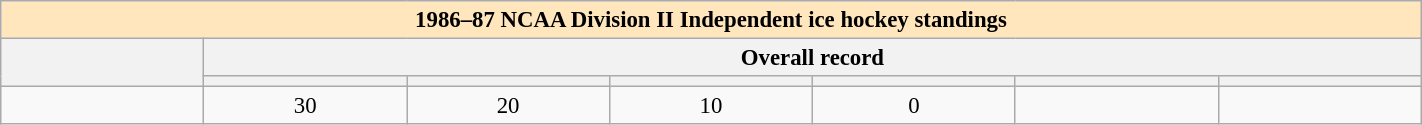<table class=wikitable style="text-align:center; font-size:95%;" width=75%>
<tr>
<th colspan="7" style="background-color: #FFE6BD;"><strong>1986–87 NCAA Division II Independent ice hockey standings</strong></th>
</tr>
<tr>
<th rowspan="2" width="5%"></th>
<th colspan="6">Overall record</th>
</tr>
<tr>
<th width="5%"></th>
<th width="5%"></th>
<th width="5%"></th>
<th width="5%"></th>
<th width="5%"></th>
<th width="5%"></th>
</tr>
<tr style="text-align:center;">
<td></td>
<td>30</td>
<td>20</td>
<td>10</td>
<td>0</td>
<td></td>
<td></td>
</tr>
</table>
